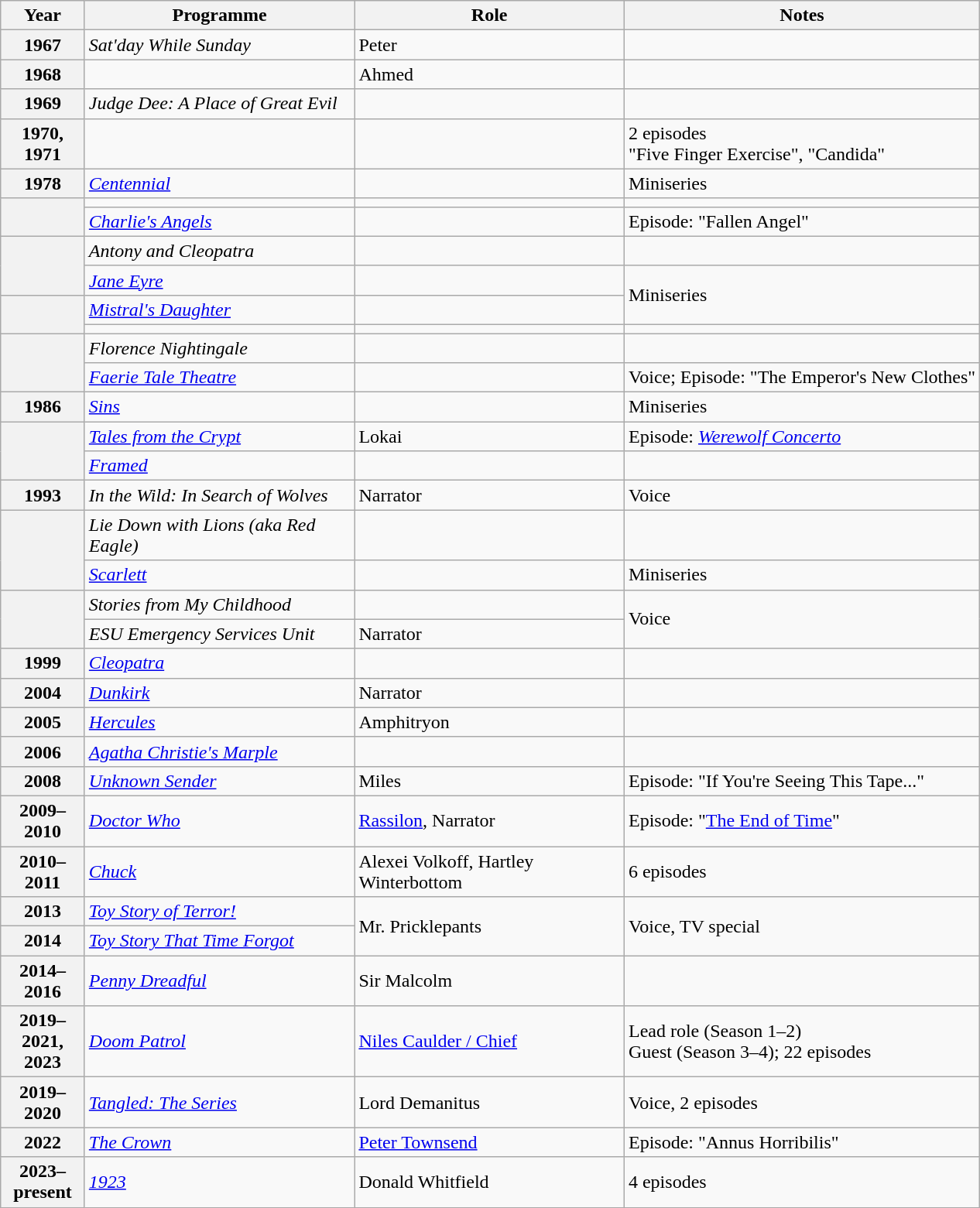<table class="wikitable plainrowheaders sortable" style="margin-right: 0;">
<tr>
<th scope="col" style="width: 65px;">Year</th>
<th scope="col" style="width: 225px;">Programme</th>
<th scope="col" style="width: 225px;">Role</th>
<th scope="col" class="unsortable">Notes</th>
</tr>
<tr>
<th scope="row">1967</th>
<td><em>Sat'day While Sunday</em></td>
<td>Peter</td>
<td></td>
</tr>
<tr>
<th scope="row">1968</th>
<td></td>
<td>Ahmed</td>
<td></td>
</tr>
<tr>
<th scope="row">1969</th>
<td><em>Judge Dee: A Place of Great Evil</em></td>
<td></td>
<td></td>
</tr>
<tr>
<th scope="row">1970, 1971</th>
<td></td>
<td></td>
<td>2 episodes<br>"Five Finger Exercise", "Candida"</td>
</tr>
<tr>
<th scope="row">1978</th>
<td><em><a href='#'>Centennial</a></em></td>
<td></td>
<td>Miniseries</td>
</tr>
<tr>
<th rowspan="2" scope="row"></th>
<td></td>
<td></td>
<td></td>
</tr>
<tr>
<td><em><a href='#'>Charlie's Angels</a></em></td>
<td></td>
<td>Episode: "Fallen Angel"</td>
</tr>
<tr>
<th rowspan="2" scope="row"></th>
<td><em>Antony and Cleopatra</em></td>
<td></td>
<td></td>
</tr>
<tr>
<td><em><a href='#'>Jane Eyre</a></em></td>
<td></td>
<td rowspan="2">Miniseries</td>
</tr>
<tr>
<th rowspan="2" scope="row"></th>
<td><em><a href='#'>Mistral's Daughter</a></em></td>
<td></td>
</tr>
<tr>
<td></td>
<td></td>
<td></td>
</tr>
<tr>
<th rowspan="2" scope="row"></th>
<td><em>Florence Nightingale</em></td>
<td></td>
<td></td>
</tr>
<tr>
<td><em><a href='#'>Faerie Tale Theatre</a></em></td>
<td></td>
<td>Voice; Episode: "The Emperor's New Clothes"</td>
</tr>
<tr>
<th scope="row">1986</th>
<td><em><a href='#'>Sins</a></em></td>
<td></td>
<td>Miniseries</td>
</tr>
<tr>
<th rowspan="2" scope="row"></th>
<td><em><a href='#'>Tales from the Crypt</a></em></td>
<td>Lokai</td>
<td>Episode: <em><a href='#'>Werewolf Concerto</a></em></td>
</tr>
<tr>
<td><em><a href='#'>Framed</a></em></td>
<td></td>
<td></td>
</tr>
<tr>
<th scope="row">1993</th>
<td><em>In the Wild: In Search of Wolves</em></td>
<td>Narrator</td>
<td>Voice</td>
</tr>
<tr>
<th rowspan="2" scope="row"></th>
<td><em>Lie Down with Lions (aka Red Eagle)</em></td>
<td></td>
<td></td>
</tr>
<tr>
<td><em><a href='#'>Scarlett</a></em></td>
<td></td>
<td>Miniseries</td>
</tr>
<tr>
<th rowspan="2" scope="row"></th>
<td><em>Stories from My Childhood</em></td>
<td></td>
<td rowspan="2">Voice</td>
</tr>
<tr>
<td><em>ESU Emergency Services Unit</em></td>
<td>Narrator</td>
</tr>
<tr>
<th scope="row">1999</th>
<td><em><a href='#'>Cleopatra</a></em></td>
<td></td>
<td></td>
</tr>
<tr>
<th scope="row">2004</th>
<td><em><a href='#'>Dunkirk</a></em></td>
<td>Narrator</td>
<td></td>
</tr>
<tr>
<th scope="row">2005</th>
<td><em><a href='#'>Hercules</a></em></td>
<td>Amphitryon</td>
<td></td>
</tr>
<tr>
<th scope="row">2006</th>
<td><em><a href='#'>Agatha Christie's Marple</a></em></td>
<td></td>
<td></td>
</tr>
<tr>
<th scope="row">2008</th>
<td><em><a href='#'>Unknown Sender</a></em></td>
<td>Miles</td>
<td>Episode: "If You're Seeing This Tape..."</td>
</tr>
<tr>
<th scope="row">2009–2010</th>
<td><em><a href='#'>Doctor Who</a></em></td>
<td><a href='#'>Rassilon</a>, Narrator</td>
<td>Episode: "<a href='#'>The End of Time</a>"</td>
</tr>
<tr>
<th scope="row">2010–2011</th>
<td><em><a href='#'>Chuck</a></em></td>
<td>Alexei Volkoff, Hartley Winterbottom</td>
<td>6 episodes</td>
</tr>
<tr>
<th scope="row">2013</th>
<td><em><a href='#'>Toy Story of Terror!</a></em></td>
<td rowspan="2">Mr. Pricklepants</td>
<td rowspan="2">Voice, TV special</td>
</tr>
<tr>
<th scope="row">2014</th>
<td><em><a href='#'>Toy Story That Time Forgot</a></em></td>
</tr>
<tr>
<th scope="row">2014–2016</th>
<td><em><a href='#'>Penny Dreadful</a></em></td>
<td>Sir Malcolm</td>
<td></td>
</tr>
<tr>
<th scope="row">2019–2021, 2023</th>
<td><em><a href='#'>Doom Patrol</a></em></td>
<td><a href='#'>Niles Caulder / Chief</a></td>
<td>Lead role (Season 1–2)<br>Guest (Season 3–4); 22 episodes</td>
</tr>
<tr>
<th scope="row">2019–2020</th>
<td><em><a href='#'>Tangled: The Series</a></em></td>
<td>Lord Demanitus</td>
<td>Voice, 2 episodes</td>
</tr>
<tr>
<th scope="row">2022</th>
<td><em><a href='#'>The Crown</a></em></td>
<td><a href='#'>Peter Townsend</a></td>
<td>Episode: "Annus Horribilis"</td>
</tr>
<tr>
<th scope="row">2023–present</th>
<td><em><a href='#'>1923</a></em></td>
<td>Donald Whitfield</td>
<td>4 episodes</td>
</tr>
</table>
